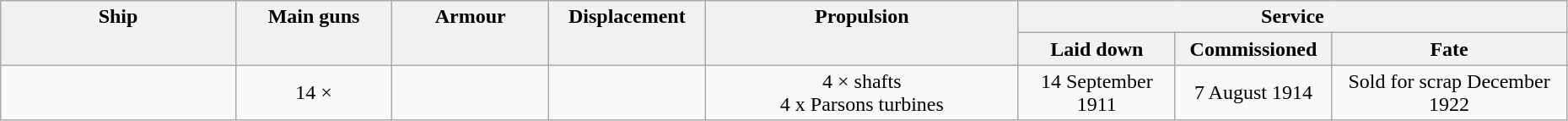<table class="wikitable" style="width:98%;">
<tr valign="top"|- valign="top">
<th style="width:15%; text-align:center;" rowspan="2">Ship</th>
<th style="width:10%; text-align:center;" rowspan="2">Main guns</th>
<th style="width:10%; text-align:center;" rowspan="2">Armour</th>
<th style="width:10%; text-align:center;" rowspan="2">Displacement</th>
<th style="width:20%; text-align:center;" rowspan="2">Propulsion</th>
<th style="width:40%; text-align:center;" colspan="3">Service</th>
</tr>
<tr valign="top">
<th style="width:10%; text-align:center;">Laid down</th>
<th style="width:10%; text-align:center;">Commissioned</th>
<th style="width:20%; text-align:center;">Fate</th>
</tr>
<tr valign="center">
<td align= center></td>
<td style="text-align:center;">14 × </td>
<td style="text-align:center;"></td>
<td style="text-align:center;"></td>
<td align= center>4 × shafts<br>4 x Parsons turbines<br></td>
<td style="text-align:center;">14 September 1911</td>
<td style="text-align:center;">7 August 1914</td>
<td align= center>Sold for scrap December 1922</td>
</tr>
</table>
